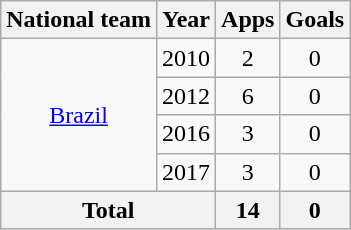<table class="wikitable" style="text-align:center">
<tr>
<th>National team</th>
<th>Year</th>
<th>Apps</th>
<th>Goals</th>
</tr>
<tr>
<td rowspan="4"><a href='#'>Brazil</a></td>
<td>2010</td>
<td>2</td>
<td>0</td>
</tr>
<tr>
<td>2012</td>
<td>6</td>
<td>0</td>
</tr>
<tr>
<td>2016</td>
<td>3</td>
<td>0</td>
</tr>
<tr>
<td>2017</td>
<td>3</td>
<td>0</td>
</tr>
<tr>
<th colspan="2">Total</th>
<th>14</th>
<th>0</th>
</tr>
</table>
